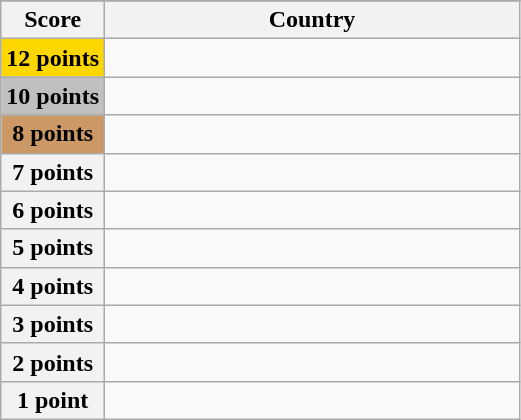<table class="wikitable">
<tr>
</tr>
<tr>
<th scope="col" width="20%">Score</th>
<th scope="col">Country</th>
</tr>
<tr>
<th scope="row" style="background:gold">12 points</th>
<td></td>
</tr>
<tr>
<th scope="row" style="background:silver">10 points</th>
<td></td>
</tr>
<tr>
<th scope="row" style="background:#CC9966">8 points</th>
<td></td>
</tr>
<tr>
<th scope="row">7 points</th>
<td></td>
</tr>
<tr>
<th scope="row">6 points</th>
<td></td>
</tr>
<tr>
<th scope="row">5 points</th>
<td></td>
</tr>
<tr>
<th scope="row">4 points</th>
<td></td>
</tr>
<tr>
<th scope="row">3 points</th>
<td></td>
</tr>
<tr>
<th scope="row">2 points</th>
<td></td>
</tr>
<tr>
<th scope="row">1 point</th>
<td></td>
</tr>
</table>
